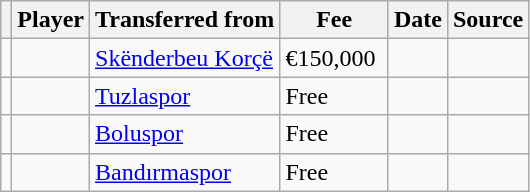<table class="wikitable plainrowheaders sortable">
<tr>
<th></th>
<th scope="col">Player</th>
<th>Transferred from</th>
<th style="width: 65px;">Fee</th>
<th scope="col">Date</th>
<th scope="col">Source</th>
</tr>
<tr>
<td align="center"></td>
<td></td>
<td> <a href='#'>Skënderbeu Korçë</a></td>
<td>€150,000</td>
<td></td>
<td></td>
</tr>
<tr>
<td align="center"></td>
<td></td>
<td> <a href='#'>Tuzlaspor</a></td>
<td>Free</td>
<td></td>
<td></td>
</tr>
<tr>
<td align="center"></td>
<td></td>
<td> <a href='#'>Boluspor</a></td>
<td>Free</td>
<td></td>
<td></td>
</tr>
<tr>
<td align="center"></td>
<td></td>
<td> <a href='#'>Bandırmaspor</a></td>
<td>Free</td>
<td></td>
<td></td>
</tr>
</table>
